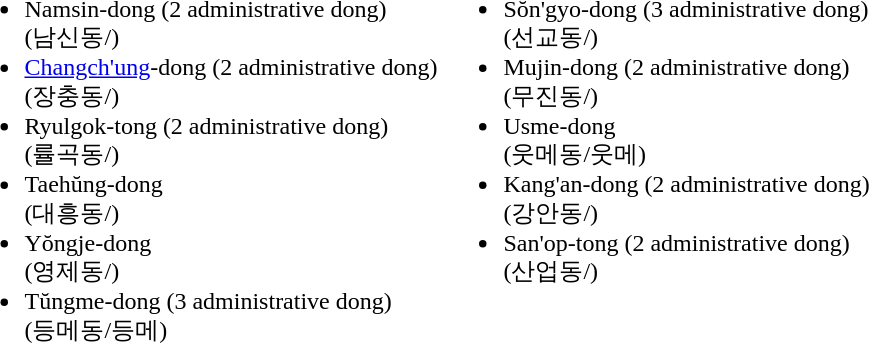<table>
<tr>
<td valign="top"><br><ul><li>Namsin-dong (2 administrative dong) <br> (남신동/)</li><li><a href='#'>Changch'ung</a>-dong  (2 administrative dong) <br> (장충동/)</li><li>Ryulgok-tong (2 administrative dong) <br> (률곡동/)</li><li>Taehŭng-dong <br> (대흥동/)</li><li>Yŏngje-dong <br> (영제동/)</li><li>Tŭngme-dong (3 administrative dong) <br> (등메동/등메)</li></ul></td>
<td valign="top"><br><ul><li>Sŏn'gyo-dong (3 administrative dong) <br> (선교동/)</li><li>Mujin-dong (2 administrative dong) <br> (무진동/)</li><li>Usme-dong <br> (웃메동/웃메)</li><li>Kang'an-dong (2 administrative dong) <br> (강안동/)</li><li>San'op-tong (2 administrative dong) <br> (산업동/)</li></ul></td>
</tr>
</table>
